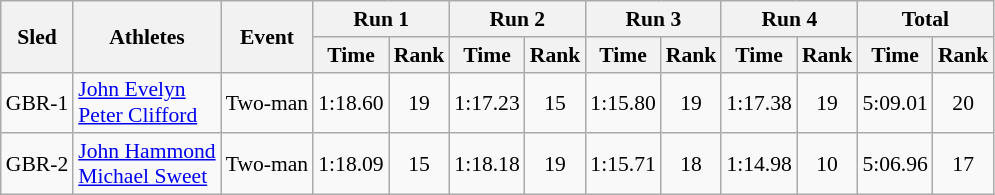<table class="wikitable" border="1" style="font-size:90%">
<tr>
<th rowspan="2">Sled</th>
<th rowspan="2">Athletes</th>
<th rowspan="2">Event</th>
<th colspan="2">Run 1</th>
<th colspan="2">Run 2</th>
<th colspan="2">Run 3</th>
<th colspan="2">Run 4</th>
<th colspan="2">Total</th>
</tr>
<tr>
<th>Time</th>
<th>Rank</th>
<th>Time</th>
<th>Rank</th>
<th>Time</th>
<th>Rank</th>
<th>Time</th>
<th>Rank</th>
<th>Time</th>
<th>Rank</th>
</tr>
<tr>
<td align="center">GBR-1</td>
<td><a href='#'>John Evelyn</a><br><a href='#'>Peter Clifford</a></td>
<td>Two-man</td>
<td align="center">1:18.60</td>
<td align="center">19</td>
<td align="center">1:17.23</td>
<td align="center">15</td>
<td align="center">1:15.80</td>
<td align="center">19</td>
<td align="center">1:17.38</td>
<td align="center">19</td>
<td align="center">5:09.01</td>
<td align="center">20</td>
</tr>
<tr>
<td align="center">GBR-2</td>
<td><a href='#'>John Hammond</a><br><a href='#'>Michael Sweet</a></td>
<td>Two-man</td>
<td align="center">1:18.09</td>
<td align="center">15</td>
<td align="center">1:18.18</td>
<td align="center">19</td>
<td align="center">1:15.71</td>
<td align="center">18</td>
<td align="center">1:14.98</td>
<td align="center">10</td>
<td align="center">5:06.96</td>
<td align="center">17</td>
</tr>
</table>
